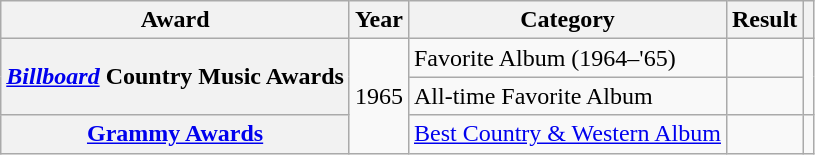<table class="wikitable sortable plainrowheaders">
<tr>
<th scope="col">Award</th>
<th scope="col">Year</th>
<th scope="col">Category</th>
<th scope="col">Result</th>
<th scope="col" class="unsortable"></th>
</tr>
<tr>
<th rowspan="2" scope="row"><em><a href='#'>Billboard</a></em> Country Music Awards</th>
<td rowspan="3" scope="row">1965</td>
<td>Favorite Album (1964–'65)</td>
<td></td>
<td rowspan="2" style="text-align:center;"></td>
</tr>
<tr>
<td>All-time Favorite Album</td>
<td></td>
</tr>
<tr>
<th rowspan="1" scope="row"><a href='#'>Grammy Awards</a></th>
<td><a href='#'>Best Country & Western Album</a></td>
<td></td>
<td rowspan="1" style="text-align:center;"></td>
</tr>
</table>
